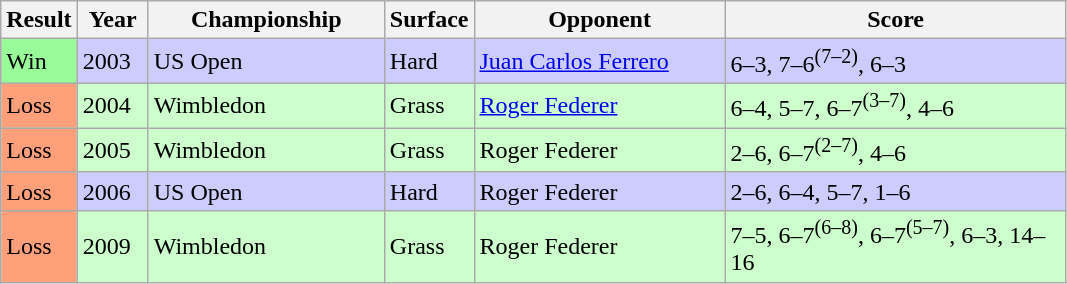<table class="sortable wikitable">
<tr>
<th style="width:40px">Result</th>
<th style="width:40px">Year</th>
<th style="width:150px">Championship</th>
<th style="width:50px">Surface</th>
<th style="width:160px">Opponent</th>
<th style="width:220px"  class="unsortable">Score</th>
</tr>
<tr style="background:#ccccff;">
<td style="background:#98fb98;">Win</td>
<td>2003</td>
<td>US Open</td>
<td>Hard</td>
<td> <a href='#'>Juan Carlos Ferrero</a></td>
<td>6–3, 7–6<sup>(7–2)</sup>, 6–3</td>
</tr>
<tr bgcolor=#CCFFCC>
<td style="background:#ffa07a;">Loss</td>
<td>2004</td>
<td>Wimbledon</td>
<td>Grass</td>
<td> <a href='#'>Roger Federer</a></td>
<td>6–4, 5–7, 6–7<sup>(3–7)</sup>, 4–6</td>
</tr>
<tr bgcolor=#CCFFCC>
<td style="background:#ffa07a;">Loss</td>
<td>2005</td>
<td>Wimbledon</td>
<td>Grass</td>
<td> Roger Federer</td>
<td>2–6, 6–7<sup>(2–7)</sup>, 4–6</td>
</tr>
<tr style="background:#ccccff;">
<td style="background:#ffa07a;">Loss</td>
<td>2006</td>
<td>US Open</td>
<td>Hard</td>
<td> Roger Federer</td>
<td>2–6, 6–4, 5–7, 1–6</td>
</tr>
<tr bgcolor=#CCFFCC>
<td style="background:#ffa07a;">Loss</td>
<td>2009</td>
<td>Wimbledon</td>
<td>Grass</td>
<td> Roger Federer</td>
<td>7–5, 6–7<sup>(6–8)</sup>, 6–7<sup>(5–7)</sup>, 6–3, 14–16</td>
</tr>
</table>
